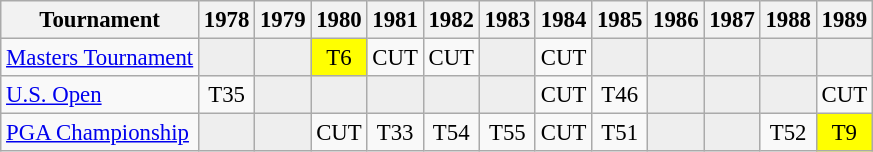<table class="wikitable" style="font-size:95%;text-align:center;">
<tr>
<th>Tournament</th>
<th>1978</th>
<th>1979</th>
<th>1980</th>
<th>1981</th>
<th>1982</th>
<th>1983</th>
<th>1984</th>
<th>1985</th>
<th>1986</th>
<th>1987</th>
<th>1988</th>
<th>1989</th>
</tr>
<tr>
<td align=left><a href='#'>Masters Tournament</a></td>
<td style="background:#eeeeee;"></td>
<td style="background:#eeeeee;"></td>
<td style="background:yellow;">T6</td>
<td>CUT</td>
<td>CUT</td>
<td style="background:#eeeeee;"></td>
<td>CUT</td>
<td style="background:#eeeeee;"></td>
<td style="background:#eeeeee;"></td>
<td style="background:#eeeeee;"></td>
<td style="background:#eeeeee;"></td>
<td style="background:#eeeeee;"></td>
</tr>
<tr>
<td align=left><a href='#'>U.S. Open</a></td>
<td>T35</td>
<td style="background:#eeeeee;"></td>
<td style="background:#eeeeee;"></td>
<td style="background:#eeeeee;"></td>
<td style="background:#eeeeee;"></td>
<td style="background:#eeeeee;"></td>
<td>CUT</td>
<td>T46</td>
<td style="background:#eeeeee;"></td>
<td style="background:#eeeeee;"></td>
<td style="background:#eeeeee;"></td>
<td>CUT</td>
</tr>
<tr>
<td align=left><a href='#'>PGA Championship</a></td>
<td style="background:#eeeeee;"></td>
<td style="background:#eeeeee;"></td>
<td>CUT</td>
<td>T33</td>
<td>T54</td>
<td>T55</td>
<td>CUT</td>
<td>T51</td>
<td style="background:#eeeeee;"></td>
<td style="background:#eeeeee;"></td>
<td>T52</td>
<td style="background:yellow;">T9</td>
</tr>
</table>
